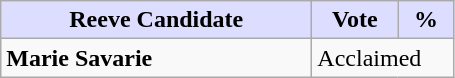<table class="wikitable">
<tr>
<th style="background:#ddf; width:200px;">Reeve Candidate</th>
<th style="background:#ddf; width:50px;">Vote</th>
<th style="background:#ddf; width:30px;">%</th>
</tr>
<tr>
<td><strong>Marie Savarie</strong></td>
<td colspan="2">Acclaimed</td>
</tr>
</table>
